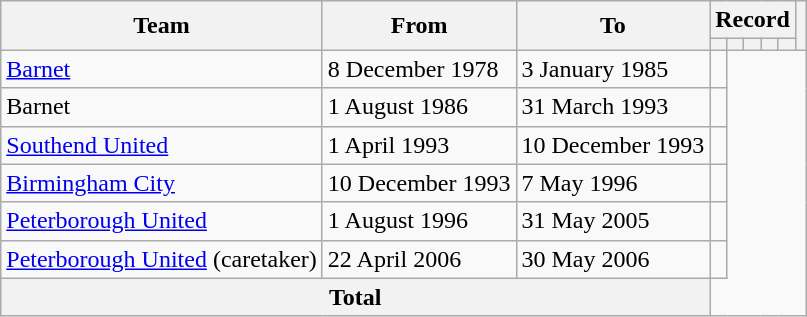<table class="wikitable" style="text-align: center">
<tr>
<th rowspan="2">Team</th>
<th rowspan="2">From</th>
<th rowspan="2">To</th>
<th colspan="5">Record</th>
<th rowspan=2></th>
</tr>
<tr>
<th></th>
<th></th>
<th></th>
<th></th>
<th></th>
</tr>
<tr>
<td align=left><a href='#'>Barnet</a></td>
<td align=left>8 December 1978</td>
<td align=left>3 January 1985<br></td>
<td></td>
</tr>
<tr>
<td align=left>Barnet</td>
<td align=left>1 August 1986</td>
<td align=left>31 March 1993<br></td>
<td></td>
</tr>
<tr>
<td align=left><a href='#'>Southend United</a></td>
<td align=left>1 April 1993</td>
<td align=left>10 December 1993<br></td>
<td></td>
</tr>
<tr>
<td align=left><a href='#'>Birmingham City</a></td>
<td align=left>10 December 1993</td>
<td align=left>7 May 1996<br></td>
<td></td>
</tr>
<tr>
<td align=left><a href='#'>Peterborough United</a></td>
<td align=left>1 August 1996</td>
<td align=left>31 May 2005<br></td>
<td></td>
</tr>
<tr>
<td align=left><a href='#'>Peterborough United</a> (caretaker)</td>
<td align=left>22 April 2006</td>
<td align=left>30 May 2006<br></td>
<td></td>
</tr>
<tr>
<th colspan=3>Total<br></th>
</tr>
</table>
